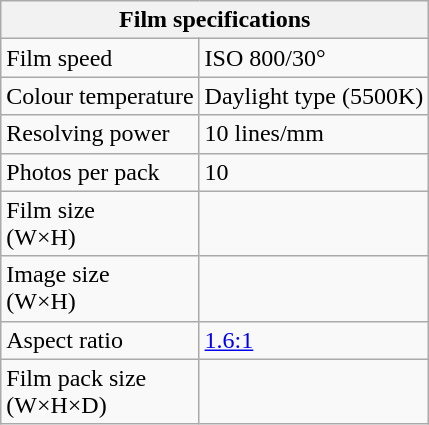<table class="wikitable">
<tr>
<th colspan="2">Film specifications</th>
</tr>
<tr>
<td>Film speed</td>
<td>ISO 800/30°</td>
</tr>
<tr>
<td>Colour temperature</td>
<td>Daylight type (5500K)</td>
</tr>
<tr>
<td>Resolving power</td>
<td>10 lines/mm</td>
</tr>
<tr>
<td>Photos per pack</td>
<td>10</td>
</tr>
<tr>
<td>Film size<br>(W×H)</td>
<td></td>
</tr>
<tr>
<td>Image size<br>(W×H)</td>
<td></td>
</tr>
<tr>
<td>Aspect ratio</td>
<td><a href='#'>1.6:1</a></td>
</tr>
<tr>
<td>Film pack size<br>(W×H×D)</td>
<td></td>
</tr>
</table>
